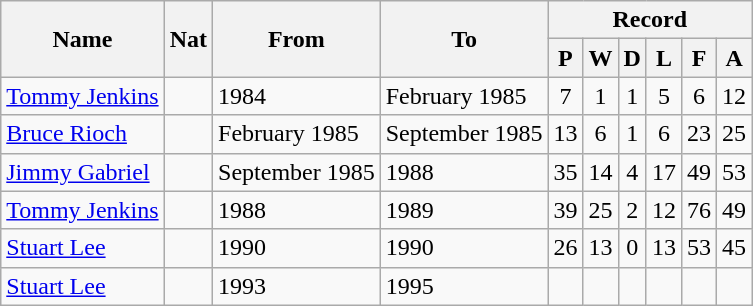<table class="wikitable" style="text-align: center">
<tr>
<th rowspan="2">Name</th>
<th rowspan="2">Nat</th>
<th rowspan="2">From</th>
<th rowspan="2">To</th>
<th colspan="6">Record</th>
</tr>
<tr>
<th>P</th>
<th>W</th>
<th>D</th>
<th>L</th>
<th>F</th>
<th>A</th>
</tr>
<tr>
<td align=left><a href='#'>Tommy Jenkins</a></td>
<td></td>
<td align=left>1984</td>
<td align=left>February 1985</td>
<td>7</td>
<td>1</td>
<td>1</td>
<td>5</td>
<td>6</td>
<td>12</td>
</tr>
<tr>
<td align=left><a href='#'>Bruce Rioch</a></td>
<td></td>
<td align=left>February 1985</td>
<td align=left>September 1985</td>
<td>13</td>
<td>6</td>
<td>1</td>
<td>6</td>
<td>23</td>
<td>25</td>
</tr>
<tr>
<td align=left><a href='#'>Jimmy Gabriel</a></td>
<td></td>
<td align=left>September 1985</td>
<td align=left>1988</td>
<td>35</td>
<td>14</td>
<td>4</td>
<td>17</td>
<td>49</td>
<td>53</td>
</tr>
<tr>
<td align=left><a href='#'>Tommy Jenkins</a></td>
<td></td>
<td align=left>1988</td>
<td align=left>1989</td>
<td>39</td>
<td>25</td>
<td>2</td>
<td>12</td>
<td>76</td>
<td>49</td>
</tr>
<tr>
<td align=left><a href='#'>Stuart Lee</a></td>
<td></td>
<td align=left>1990</td>
<td align=left>1990</td>
<td>26</td>
<td>13</td>
<td>0</td>
<td>13</td>
<td>53</td>
<td>45</td>
</tr>
<tr>
<td align=left><a href='#'>Stuart Lee</a></td>
<td></td>
<td align=left>1993</td>
<td align=left>1995</td>
<td></td>
<td></td>
<td></td>
<td></td>
<td></td>
<td></td>
</tr>
</table>
